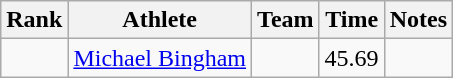<table class="wikitable sortable">
<tr>
<th>Rank</th>
<th>Athlete</th>
<th>Team</th>
<th>Time</th>
<th>Notes</th>
</tr>
<tr>
<td align=center></td>
<td><a href='#'>Michael Bingham</a></td>
<td></td>
<td>45.69</td>
<td></td>
</tr>
</table>
